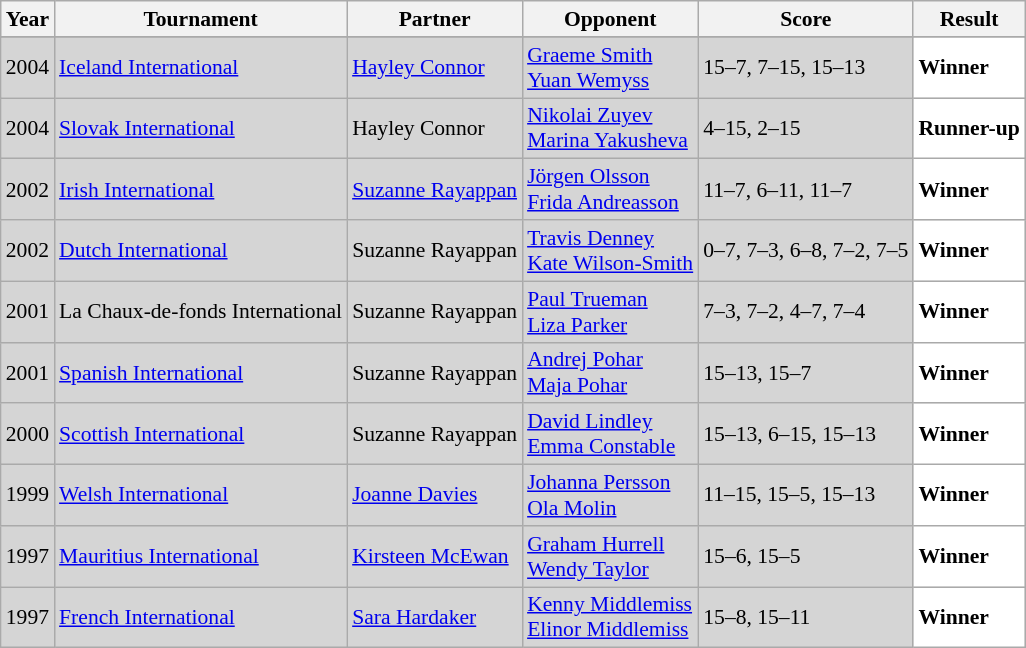<table class="sortable wikitable" style="font-size: 90%;">
<tr>
<th>Year</th>
<th>Tournament</th>
<th>Partner</th>
<th>Opponent</th>
<th>Score</th>
<th>Result</th>
</tr>
<tr>
</tr>
<tr style="background:#D5D5D5">
<td align="center">2004</td>
<td align="left"><a href='#'>Iceland International</a></td>
<td align="left"> <a href='#'>Hayley Connor</a></td>
<td align="left"> <a href='#'>Graeme Smith</a> <br>  <a href='#'>Yuan Wemyss</a></td>
<td align="left">15–7, 7–15, 15–13</td>
<td style="text-align:left; background:white"> <strong>Winner</strong></td>
</tr>
<tr style="background:#D5D5D5">
<td align="center">2004</td>
<td align="left"><a href='#'>Slovak International</a></td>
<td align="left"> Hayley Connor</td>
<td align="left"> <a href='#'>Nikolai Zuyev</a> <br>  <a href='#'>Marina Yakusheva</a></td>
<td align="left">4–15, 2–15</td>
<td style="text-align:left; background:white"> <strong>Runner-up</strong></td>
</tr>
<tr style="background:#D5D5D5">
<td align="center">2002</td>
<td align="left"><a href='#'>Irish International</a></td>
<td align="left"> <a href='#'>Suzanne Rayappan</a></td>
<td align="left"> <a href='#'>Jörgen Olsson</a> <br>  <a href='#'>Frida Andreasson</a></td>
<td align="left">11–7, 6–11, 11–7</td>
<td style="text-align:left; background:white"> <strong>Winner</strong></td>
</tr>
<tr style="background:#D5D5D5">
<td align="center">2002</td>
<td align="left"><a href='#'>Dutch International</a></td>
<td align="left"> Suzanne Rayappan</td>
<td align="left"> <a href='#'>Travis Denney</a><br> <a href='#'>Kate Wilson-Smith</a></td>
<td align="left">0–7, 7–3, 6–8, 7–2, 7–5</td>
<td style="text-align:left; background:white"> <strong>Winner</strong></td>
</tr>
<tr style="background:#D5D5D5">
<td align="center">2001</td>
<td align="left">La Chaux-de-fonds International</td>
<td align="left"> Suzanne Rayappan</td>
<td align="left"> <a href='#'>Paul Trueman</a><br> <a href='#'>Liza Parker</a></td>
<td align="left">7–3, 7–2, 4–7, 7–4</td>
<td style="text-align:left; background:white"> <strong>Winner</strong></td>
</tr>
<tr style="background:#D5D5D5">
<td align="center">2001</td>
<td align="left"><a href='#'>Spanish International</a></td>
<td align="left"> Suzanne Rayappan</td>
<td align="left"> <a href='#'>Andrej Pohar</a><br> <a href='#'>Maja Pohar</a></td>
<td align="left">15–13, 15–7</td>
<td style="text-align:left; background:white"> <strong>Winner</strong></td>
</tr>
<tr style="background:#D5D5D5">
<td align="center">2000</td>
<td align="left"><a href='#'>Scottish International</a></td>
<td align="left"> Suzanne Rayappan</td>
<td align="left"> <a href='#'>David Lindley</a><br> <a href='#'>Emma Constable</a></td>
<td align="left">15–13, 6–15, 15–13</td>
<td style="text-align:left; background:white"> <strong>Winner</strong></td>
</tr>
<tr style="background:#D5D5D5">
<td align="center">1999</td>
<td align="left"><a href='#'>Welsh International</a></td>
<td align="left"> <a href='#'>Joanne Davies</a></td>
<td align="left"> <a href='#'>Johanna Persson</a><br> <a href='#'>Ola Molin</a></td>
<td align="left">11–15, 15–5, 15–13</td>
<td style="text-align:left; background:white"> <strong>Winner</strong></td>
</tr>
<tr style="background:#D5D5D5">
<td align="center">1997</td>
<td align="left"><a href='#'>Mauritius International</a></td>
<td align="left"> <a href='#'>Kirsteen McEwan</a></td>
<td align="left"> <a href='#'>Graham Hurrell</a> <br>  <a href='#'>Wendy Taylor</a></td>
<td align="left">15–6, 15–5</td>
<td style="text-align:left; background:white"> <strong>Winner</strong></td>
</tr>
<tr style="background:#D5D5D5">
<td align="center">1997</td>
<td align="left"><a href='#'>French International</a></td>
<td align="left"> <a href='#'>Sara Hardaker</a></td>
<td align="left"> <a href='#'>Kenny Middlemiss</a> <br>  <a href='#'>Elinor Middlemiss</a></td>
<td align="left">15–8, 15–11</td>
<td style="text-align:left; background:white"> <strong>Winner</strong></td>
</tr>
</table>
